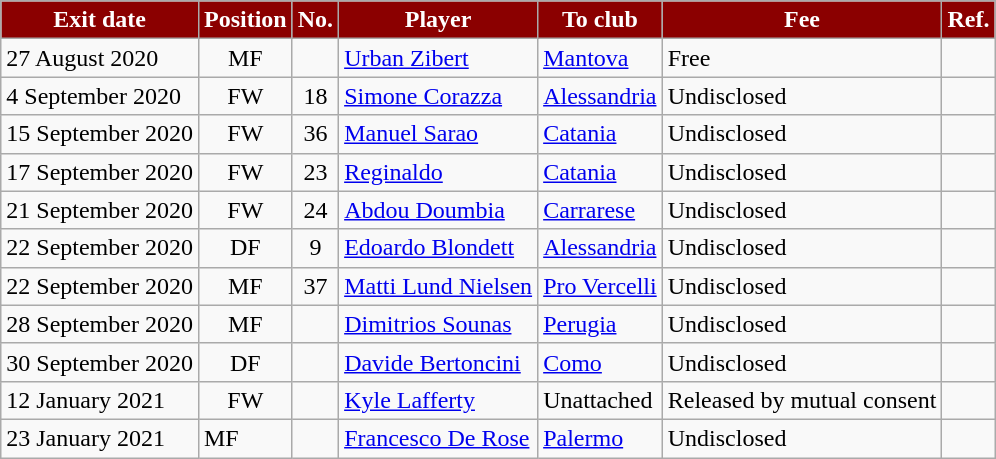<table class="wikitable sortable">
<tr>
<th style="background:#8B0000; color:white;"><strong>Exit date</strong></th>
<th style="background:#8B0000; color:white;"><strong>Position</strong></th>
<th style="background:#8B0000; color:white;"><strong>No.</strong></th>
<th style="background:#8B0000; color:white;"><strong>Player</strong></th>
<th style="background:#8B0000; color:white;"><strong>To club</strong></th>
<th style="background:#8B0000; color:white;"><strong>Fee</strong></th>
<th style="background:#8B0000; color:white;"><strong>Ref.</strong></th>
</tr>
<tr>
<td>27 August 2020</td>
<td style="text-align:center;">MF</td>
<td style="text-align:center;"></td>
<td style="text-align:left;"> <a href='#'>Urban Zibert</a></td>
<td style="text-align:left;"><a href='#'>Mantova</a></td>
<td> Free</td>
<td></td>
</tr>
<tr>
<td>4 September 2020</td>
<td style="text-align:center;">FW</td>
<td style="text-align:center;">18</td>
<td style="text-align:left;"> <a href='#'>Simone Corazza</a></td>
<td style="text-align:left;"><a href='#'>Alessandria</a></td>
<td> Undisclosed</td>
<td></td>
</tr>
<tr>
<td>15 September 2020</td>
<td style="text-align:center;">FW</td>
<td style="text-align:center;">36</td>
<td style="text-align:left;"> <a href='#'>Manuel Sarao</a></td>
<td style="text-align:left;"><a href='#'>Catania</a></td>
<td> Undisclosed</td>
<td></td>
</tr>
<tr>
<td>17 September 2020</td>
<td style="text-align:center;">FW</td>
<td style="text-align:center;">23</td>
<td style="text-align:left;"> <a href='#'>Reginaldo</a></td>
<td style="text-align:left;"><a href='#'>Catania</a></td>
<td> Undisclosed</td>
<td></td>
</tr>
<tr>
<td>21 September 2020</td>
<td style="text-align:center;">FW</td>
<td style="text-align:center;">24</td>
<td style="text-align:left;"> <a href='#'>Abdou Doumbia</a></td>
<td style="text-align:left;"><a href='#'>Carrarese</a></td>
<td> Undisclosed</td>
<td></td>
</tr>
<tr>
<td>22 September 2020</td>
<td style="text-align:center;">DF</td>
<td style="text-align:center;">9</td>
<td style="text-align:left;"> <a href='#'>Edoardo Blondett</a></td>
<td style="text-align:left;"><a href='#'>Alessandria</a></td>
<td> Undisclosed</td>
<td></td>
</tr>
<tr>
<td>22 September 2020</td>
<td style="text-align:center;">MF</td>
<td style="text-align:center;">37</td>
<td style="text-align:left;"> <a href='#'>Matti Lund Nielsen</a></td>
<td style="text-align:left;"><a href='#'>Pro Vercelli</a></td>
<td> Undisclosed</td>
<td></td>
</tr>
<tr>
<td>28 September 2020</td>
<td style="text-align:center;">MF</td>
<td style="text-align:center;"></td>
<td style="text-align:left;"> <a href='#'>Dimitrios Sounas</a></td>
<td style="text-align:left;"><a href='#'>Perugia</a></td>
<td> Undisclosed</td>
<td></td>
</tr>
<tr>
<td>30 September 2020</td>
<td style="text-align:center;">DF</td>
<td style="text-align:center;"></td>
<td style="text-align:left;"> <a href='#'>Davide Bertoncini</a></td>
<td style="text-align:left;"><a href='#'>Como</a></td>
<td> Undisclosed</td>
<td></td>
</tr>
<tr>
<td>12 January 2021</td>
<td style="text-align:center;">FW</td>
<td style="text-align:center;"></td>
<td style="text-align:left;"> <a href='#'>Kyle Lafferty</a></td>
<td style="text-align:left;">Unattached</td>
<td> Released by mutual consent</td>
<td></td>
</tr>
<tr>
<td>23 January 2021</td>
<td>MF</td>
<td></td>
<td> <a href='#'>Francesco De Rose</a></td>
<td><a href='#'>Palermo</a></td>
<td>Undisclosed</td>
<td></td>
</tr>
</table>
